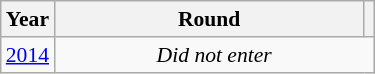<table class="wikitable" style="text-align: center; font-size:90%">
<tr>
<th>Year</th>
<th style="width:200px">Round</th>
<th></th>
</tr>
<tr>
<td><a href='#'>2014</a></td>
<td colspan="2"><em>Did not enter</em></td>
</tr>
</table>
